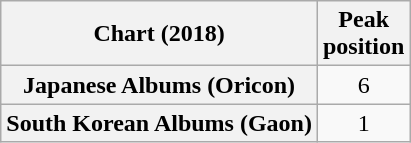<table class="wikitable sortable plainrowheaders" style="text-align:center">
<tr>
<th scope="col">Chart (2018)</th>
<th scope="col">Peak<br>position</th>
</tr>
<tr>
<th scope="row">Japanese Albums (Oricon)</th>
<td>6</td>
</tr>
<tr>
<th scope="row">South Korean Albums (Gaon)</th>
<td>1</td>
</tr>
</table>
